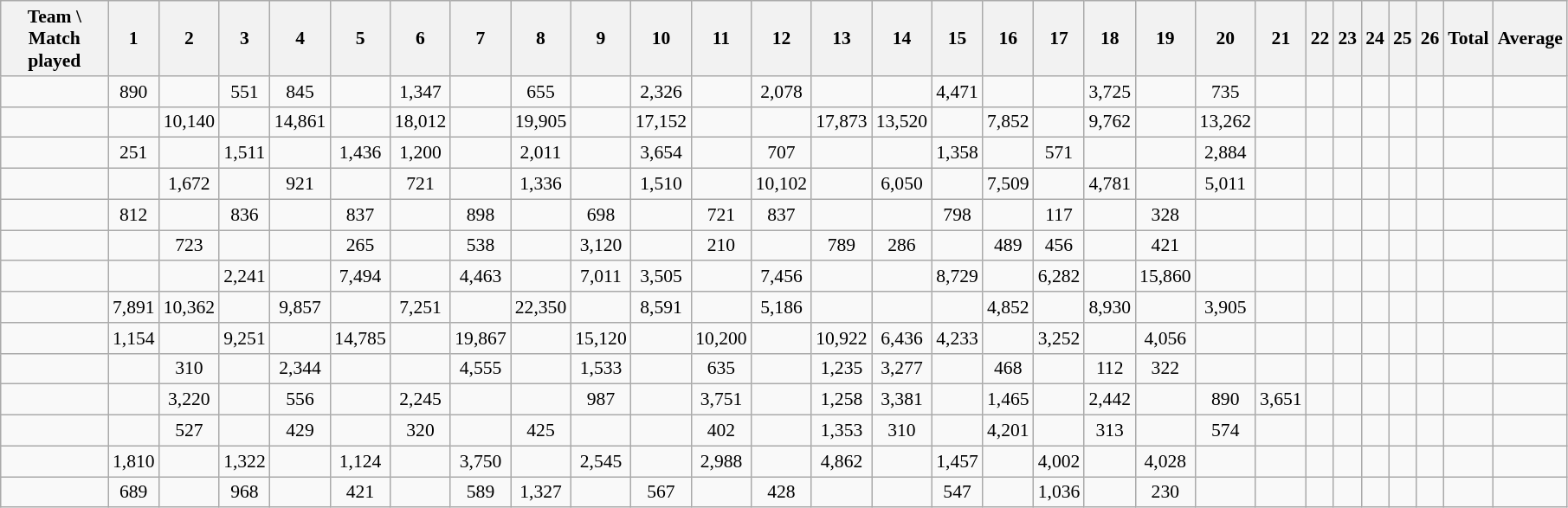<table class="wikitable sortable" style="font-size: 90%; text-align:center;">
<tr>
<th style="width:76px;">Team \ Match played</th>
<th align=center>1</th>
<th align=center>2</th>
<th align=center>3</th>
<th align=center>4</th>
<th align=center>5</th>
<th align=center>6</th>
<th align=center>7</th>
<th align=center>8</th>
<th align=center>9</th>
<th align=center>10</th>
<th align=center>11</th>
<th align=center>12</th>
<th align=center>13</th>
<th align=center>14</th>
<th align=center>15</th>
<th align=center>16</th>
<th align=center>17</th>
<th align=center>18</th>
<th align=center>19</th>
<th align=center>20</th>
<th align=center>21</th>
<th align=center>22</th>
<th align=center>23</th>
<th align=center>24</th>
<th align=center>25</th>
<th align=center>26</th>
<th align=center>Total</th>
<th align=center>Average</th>
</tr>
<tr align=center>
<td align=left></td>
<td>890</td>
<td></td>
<td>551</td>
<td>845</td>
<td></td>
<td>1,347</td>
<td></td>
<td>655</td>
<td></td>
<td>2,326</td>
<td></td>
<td>2,078</td>
<td></td>
<td></td>
<td>4,471</td>
<td></td>
<td></td>
<td>3,725</td>
<td></td>
<td>735</td>
<td></td>
<td></td>
<td></td>
<td></td>
<td></td>
<td></td>
<td><strong></strong></td>
<td></td>
</tr>
<tr align=center>
<td align=left></td>
<td></td>
<td>10,140</td>
<td></td>
<td>14,861</td>
<td></td>
<td>18,012</td>
<td></td>
<td>19,905</td>
<td></td>
<td>17,152</td>
<td></td>
<td></td>
<td>17,873</td>
<td>13,520</td>
<td></td>
<td>7,852</td>
<td></td>
<td>9,762</td>
<td></td>
<td>13,262</td>
<td></td>
<td></td>
<td></td>
<td></td>
<td></td>
<td></td>
<td><strong></strong></td>
<td></td>
</tr>
<tr align=center>
<td align=left></td>
<td>251</td>
<td></td>
<td>1,511</td>
<td></td>
<td>1,436</td>
<td>1,200</td>
<td></td>
<td>2,011</td>
<td></td>
<td>3,654</td>
<td></td>
<td>707</td>
<td></td>
<td></td>
<td>1,358</td>
<td></td>
<td>571</td>
<td></td>
<td></td>
<td>2,884</td>
<td></td>
<td></td>
<td></td>
<td></td>
<td></td>
<td></td>
<td><strong></strong></td>
<td></td>
</tr>
<tr align=center>
<td align=left></td>
<td></td>
<td>1,672</td>
<td></td>
<td>921</td>
<td></td>
<td>721</td>
<td></td>
<td>1,336</td>
<td></td>
<td>1,510</td>
<td></td>
<td>10,102</td>
<td></td>
<td>6,050</td>
<td></td>
<td>7,509</td>
<td></td>
<td>4,781</td>
<td></td>
<td>5,011</td>
<td></td>
<td></td>
<td></td>
<td></td>
<td></td>
<td></td>
<td><strong></strong></td>
<td></td>
</tr>
<tr align=center>
<td align=left></td>
<td>812</td>
<td></td>
<td>836</td>
<td></td>
<td>837</td>
<td></td>
<td>898</td>
<td></td>
<td>698</td>
<td></td>
<td>721</td>
<td>837</td>
<td></td>
<td></td>
<td>798</td>
<td></td>
<td>117</td>
<td></td>
<td>328</td>
<td></td>
<td></td>
<td></td>
<td></td>
<td></td>
<td></td>
<td></td>
<td><strong></strong></td>
<td></td>
</tr>
<tr align=center>
<td align=left></td>
<td></td>
<td>723</td>
<td></td>
<td></td>
<td>265</td>
<td></td>
<td>538</td>
<td></td>
<td>3,120</td>
<td></td>
<td>210</td>
<td></td>
<td>789</td>
<td>286</td>
<td></td>
<td>489</td>
<td>456</td>
<td></td>
<td>421</td>
<td></td>
<td></td>
<td></td>
<td></td>
<td></td>
<td></td>
<td></td>
<td><strong></strong></td>
<td></td>
</tr>
<tr align=center>
<td align=left></td>
<td></td>
<td></td>
<td>2,241</td>
<td></td>
<td>7,494</td>
<td></td>
<td>4,463</td>
<td></td>
<td>7,011</td>
<td>3,505</td>
<td></td>
<td>7,456</td>
<td></td>
<td></td>
<td>8,729</td>
<td></td>
<td>6,282</td>
<td></td>
<td>15,860</td>
<td></td>
<td></td>
<td></td>
<td></td>
<td></td>
<td></td>
<td></td>
<td><strong></strong></td>
<td></td>
</tr>
<tr align=center>
<td align=left></td>
<td>7,891</td>
<td>10,362</td>
<td></td>
<td>9,857</td>
<td></td>
<td>7,251</td>
<td></td>
<td>22,350</td>
<td></td>
<td>8,591</td>
<td></td>
<td>5,186</td>
<td></td>
<td></td>
<td></td>
<td>4,852</td>
<td></td>
<td>8,930</td>
<td></td>
<td>3,905</td>
<td></td>
<td></td>
<td></td>
<td></td>
<td></td>
<td></td>
<td><strong></strong></td>
<td></td>
</tr>
<tr align=center>
<td align=left></td>
<td>1,154</td>
<td></td>
<td>9,251</td>
<td></td>
<td>14,785</td>
<td></td>
<td>19,867</td>
<td></td>
<td>15,120</td>
<td></td>
<td>10,200</td>
<td></td>
<td>10,922</td>
<td>6,436</td>
<td>4,233</td>
<td></td>
<td>3,252</td>
<td></td>
<td>4,056</td>
<td></td>
<td></td>
<td></td>
<td></td>
<td></td>
<td></td>
<td></td>
<td><strong></strong></td>
<td></td>
</tr>
<tr align=center>
<td align=left></td>
<td></td>
<td>310</td>
<td></td>
<td>2,344</td>
<td></td>
<td></td>
<td>4,555</td>
<td></td>
<td>1,533</td>
<td></td>
<td>635</td>
<td></td>
<td>1,235</td>
<td>3,277</td>
<td></td>
<td>468</td>
<td></td>
<td>112</td>
<td>322</td>
<td></td>
<td></td>
<td></td>
<td></td>
<td></td>
<td></td>
<td></td>
<td><strong></strong></td>
<td></td>
</tr>
<tr align=center>
<td align=left></td>
<td></td>
<td>3,220</td>
<td></td>
<td>556</td>
<td></td>
<td>2,245</td>
<td></td>
<td></td>
<td>987</td>
<td></td>
<td>3,751</td>
<td></td>
<td>1,258</td>
<td>3,381</td>
<td></td>
<td>1,465</td>
<td></td>
<td>2,442</td>
<td></td>
<td>890</td>
<td>3,651</td>
<td></td>
<td></td>
<td></td>
<td></td>
<td></td>
<td><strong></strong></td>
<td></td>
</tr>
<tr align=center>
<td align=left></td>
<td></td>
<td>527</td>
<td></td>
<td>429</td>
<td></td>
<td>320</td>
<td></td>
<td>425</td>
<td></td>
<td></td>
<td>402</td>
<td></td>
<td>1,353</td>
<td>310</td>
<td></td>
<td>4,201</td>
<td></td>
<td>313</td>
<td></td>
<td>574</td>
<td></td>
<td></td>
<td></td>
<td></td>
<td></td>
<td></td>
<td><strong></strong></td>
<td></td>
</tr>
<tr align=center>
<td align=left></td>
<td>1,810</td>
<td></td>
<td>1,322</td>
<td></td>
<td>1,124</td>
<td></td>
<td>3,750</td>
<td></td>
<td>2,545</td>
<td></td>
<td>2,988</td>
<td></td>
<td>4,862</td>
<td></td>
<td>1,457</td>
<td></td>
<td>4,002</td>
<td></td>
<td>4,028</td>
<td></td>
<td></td>
<td></td>
<td></td>
<td></td>
<td></td>
<td></td>
<td><strong></strong></td>
<td></td>
</tr>
<tr align=center>
<td align=left></td>
<td>689</td>
<td></td>
<td>968</td>
<td></td>
<td>421</td>
<td></td>
<td>589</td>
<td>1,327</td>
<td></td>
<td>567</td>
<td></td>
<td>428</td>
<td></td>
<td></td>
<td>547</td>
<td></td>
<td>1,036</td>
<td></td>
<td>230</td>
<td></td>
<td></td>
<td></td>
<td></td>
<td></td>
<td></td>
<td></td>
<td><strong></strong></td>
<td></td>
</tr>
</table>
